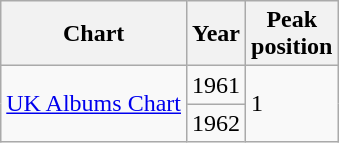<table class="wikitable sortable">
<tr>
<th>Chart</th>
<th>Year</th>
<th>Peak<br>position</th>
</tr>
<tr>
<td rowspan="2"><a href='#'>UK Albums Chart</a></td>
<td align="left">1961</td>
<td rowspan="2">1</td>
</tr>
<tr>
<td align="left">1962</td>
</tr>
</table>
